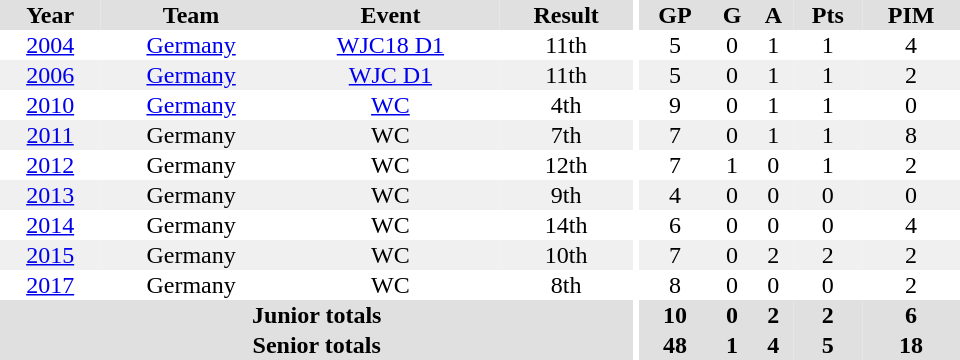<table border="0" cellpadding="1" cellspacing="0" ID="Table3" style="text-align:center; width:40em">
<tr ALIGN="center" bgcolor="#e0e0e0">
<th>Year</th>
<th>Team</th>
<th>Event</th>
<th>Result</th>
<th rowspan="99" bgcolor="#ffffff"></th>
<th>GP</th>
<th>G</th>
<th>A</th>
<th>Pts</th>
<th>PIM</th>
</tr>
<tr>
<td><a href='#'>2004</a></td>
<td><a href='#'>Germany</a></td>
<td><a href='#'>WJC18 D1</a></td>
<td>11th</td>
<td>5</td>
<td>0</td>
<td>1</td>
<td>1</td>
<td>4</td>
</tr>
<tr bgcolor="#f0f0f0">
<td><a href='#'>2006</a></td>
<td><a href='#'>Germany</a></td>
<td><a href='#'>WJC D1</a></td>
<td>11th</td>
<td>5</td>
<td>0</td>
<td>1</td>
<td>1</td>
<td>2</td>
</tr>
<tr>
<td><a href='#'>2010</a></td>
<td><a href='#'>Germany</a></td>
<td><a href='#'>WC</a></td>
<td>4th</td>
<td>9</td>
<td>0</td>
<td>1</td>
<td>1</td>
<td>0</td>
</tr>
<tr bgcolor="#f0f0f0">
<td><a href='#'>2011</a></td>
<td>Germany</td>
<td>WC</td>
<td>7th</td>
<td>7</td>
<td>0</td>
<td>1</td>
<td>1</td>
<td>8</td>
</tr>
<tr>
<td><a href='#'>2012</a></td>
<td>Germany</td>
<td>WC</td>
<td>12th</td>
<td>7</td>
<td>1</td>
<td>0</td>
<td>1</td>
<td>2</td>
</tr>
<tr bgcolor="#f0f0f0">
<td><a href='#'>2013</a></td>
<td>Germany</td>
<td>WC</td>
<td>9th</td>
<td>4</td>
<td>0</td>
<td>0</td>
<td>0</td>
<td>0</td>
</tr>
<tr>
<td><a href='#'>2014</a></td>
<td>Germany</td>
<td>WC</td>
<td>14th</td>
<td>6</td>
<td>0</td>
<td>0</td>
<td>0</td>
<td>4</td>
</tr>
<tr bgcolor="#f0f0f0">
<td><a href='#'>2015</a></td>
<td>Germany</td>
<td>WC</td>
<td>10th</td>
<td>7</td>
<td>0</td>
<td>2</td>
<td>2</td>
<td>2</td>
</tr>
<tr>
<td><a href='#'>2017</a></td>
<td>Germany</td>
<td>WC</td>
<td>8th</td>
<td>8</td>
<td>0</td>
<td>0</td>
<td>0</td>
<td>2</td>
</tr>
<tr bgcolor="#e0e0e0">
<th colspan="4">Junior totals</th>
<th>10</th>
<th>0</th>
<th>2</th>
<th>2</th>
<th>6</th>
</tr>
<tr bgcolor="#e0e0e0">
<th colspan="4">Senior totals</th>
<th>48</th>
<th>1</th>
<th>4</th>
<th>5</th>
<th>18</th>
</tr>
</table>
